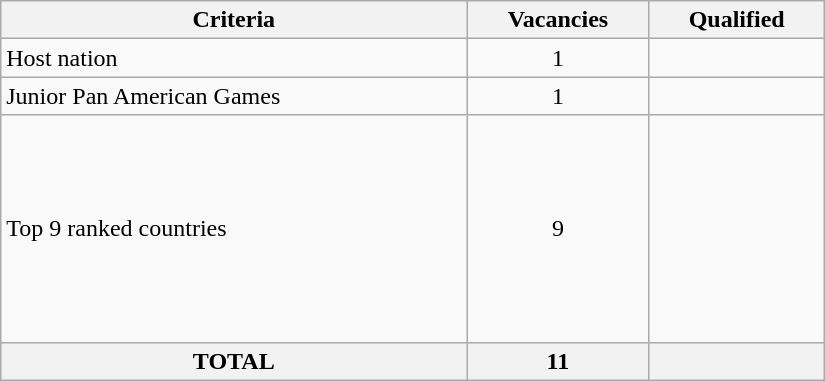<table class = "wikitable" width=550>
<tr>
<th>Criteria</th>
<th>Vacancies</th>
<th>Qualified</th>
</tr>
<tr>
<td>Host nation</td>
<td align="center">1</td>
<td></td>
</tr>
<tr>
<td>Junior Pan American Games</td>
<td align="center">1</td>
<td></td>
</tr>
<tr>
<td>Top 9 ranked countries</td>
<td align="center">9</td>
<td><br><br><br><br><br><br><br><br></td>
</tr>
<tr>
<th>TOTAL</th>
<th>11</th>
<th></th>
</tr>
</table>
